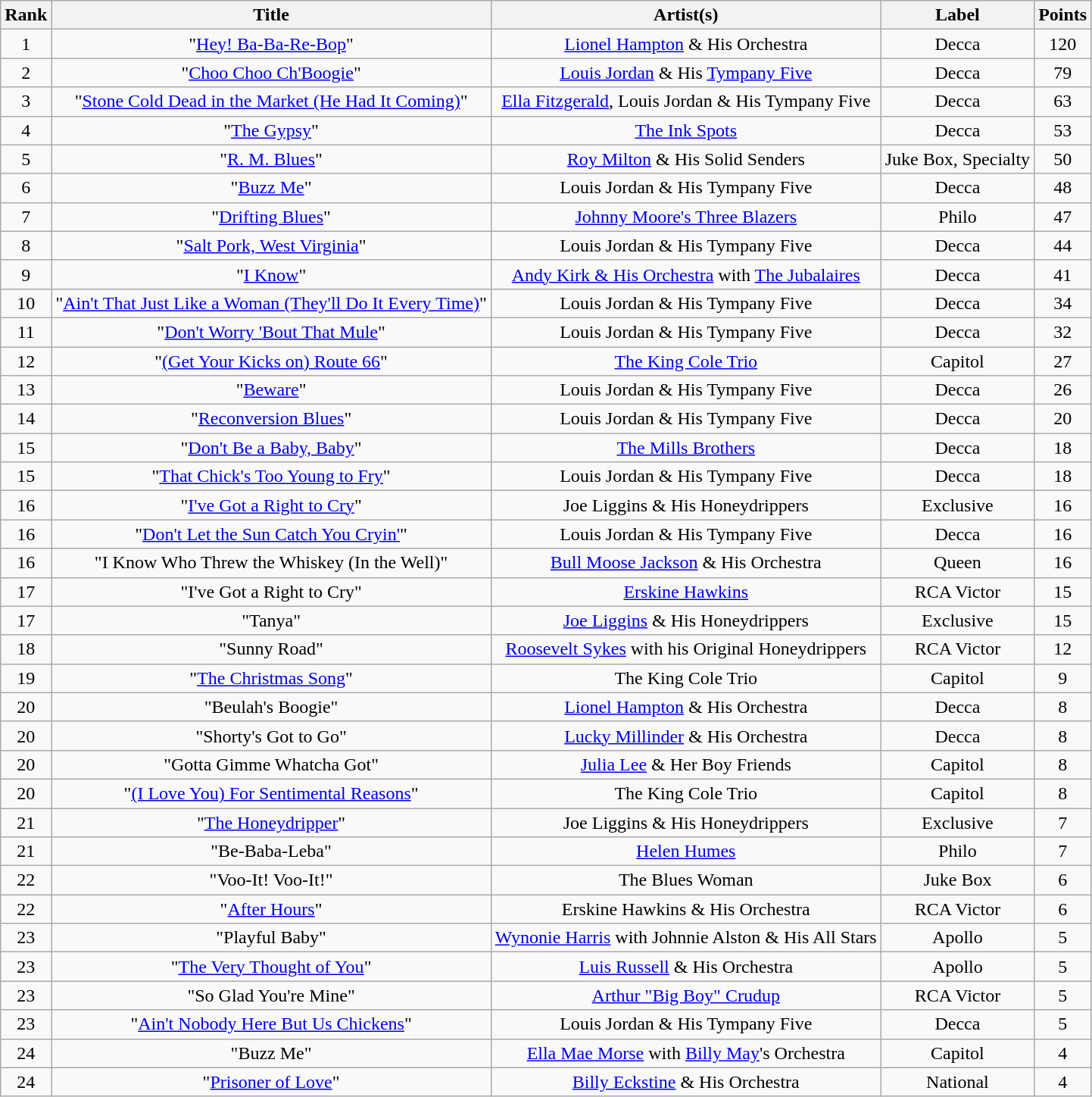<table class="wikitable sortable" style="text-align: center">
<tr>
<th scope="col">Rank</th>
<th scope="col">Title</th>
<th scope="col">Artist(s)</th>
<th scope="col">Label</th>
<th scope="col">Points</th>
</tr>
<tr>
<td>1</td>
<td>"<a href='#'>Hey! Ba-Ba-Re-Bop</a>"</td>
<td><a href='#'>Lionel Hampton</a> & His Orchestra</td>
<td>Decca</td>
<td>120</td>
</tr>
<tr>
<td>2</td>
<td>"<a href='#'>Choo Choo Ch'Boogie</a>"</td>
<td><a href='#'>Louis Jordan</a> & His <a href='#'>Tympany Five</a></td>
<td>Decca</td>
<td>79</td>
</tr>
<tr>
<td>3</td>
<td>"<a href='#'>Stone Cold Dead in the Market (He Had It Coming)</a>"</td>
<td><a href='#'>Ella Fitzgerald</a>, Louis Jordan & His Tympany Five</td>
<td>Decca</td>
<td>63</td>
</tr>
<tr>
<td>4</td>
<td>"<a href='#'>The Gypsy</a>"</td>
<td><a href='#'>The Ink Spots</a></td>
<td>Decca</td>
<td>53</td>
</tr>
<tr>
<td>5</td>
<td>"<a href='#'>R. M. Blues</a>"</td>
<td><a href='#'>Roy Milton</a> & His Solid Senders</td>
<td>Juke Box, Specialty</td>
<td>50</td>
</tr>
<tr>
<td>6</td>
<td>"<a href='#'>Buzz Me</a>"</td>
<td>Louis Jordan & His Tympany Five</td>
<td>Decca</td>
<td>48</td>
</tr>
<tr>
<td>7</td>
<td>"<a href='#'>Drifting Blues</a>"</td>
<td><a href='#'>Johnny Moore's Three Blazers</a></td>
<td>Philo</td>
<td>47</td>
</tr>
<tr>
<td>8</td>
<td>"<a href='#'>Salt Pork, West Virginia</a>"</td>
<td>Louis Jordan & His Tympany Five</td>
<td>Decca</td>
<td>44</td>
</tr>
<tr>
<td>9</td>
<td>"<a href='#'>I Know</a>"</td>
<td><a href='#'>Andy Kirk & His Orchestra</a> with <a href='#'>The Jubalaires</a></td>
<td>Decca</td>
<td>41</td>
</tr>
<tr>
<td>10</td>
<td>"<a href='#'>Ain't That Just Like a Woman (They'll Do It Every Time)</a>"</td>
<td>Louis Jordan & His Tympany Five</td>
<td>Decca</td>
<td>34</td>
</tr>
<tr>
<td>11</td>
<td>"<a href='#'>Don't Worry 'Bout That Mule</a>"</td>
<td>Louis Jordan & His Tympany Five</td>
<td>Decca</td>
<td>32</td>
</tr>
<tr>
<td>12</td>
<td>"<a href='#'>(Get Your Kicks on) Route 66</a>"</td>
<td><a href='#'>The King Cole Trio</a></td>
<td>Capitol</td>
<td>27</td>
</tr>
<tr>
<td>13</td>
<td>"<a href='#'>Beware</a>"</td>
<td>Louis Jordan & His Tympany Five</td>
<td>Decca</td>
<td>26</td>
</tr>
<tr>
<td>14</td>
<td>"<a href='#'>Reconversion Blues</a>"</td>
<td>Louis Jordan & His Tympany Five</td>
<td>Decca</td>
<td>20</td>
</tr>
<tr>
<td>15</td>
<td>"<a href='#'>Don't Be a Baby, Baby</a>"</td>
<td><a href='#'>The Mills Brothers</a></td>
<td>Decca</td>
<td>18</td>
</tr>
<tr>
<td>15</td>
<td>"<a href='#'>That Chick's Too Young to Fry</a>"</td>
<td>Louis Jordan & His Tympany Five</td>
<td>Decca</td>
<td>18</td>
</tr>
<tr>
<td>16</td>
<td>"<a href='#'>I've Got a Right to Cry</a>"</td>
<td>Joe Liggins & His Honeydrippers</td>
<td>Exclusive</td>
<td>16</td>
</tr>
<tr>
<td>16</td>
<td>"<a href='#'>Don't Let the Sun Catch You Cryin'</a>"</td>
<td>Louis Jordan & His Tympany Five</td>
<td>Decca</td>
<td>16</td>
</tr>
<tr>
<td>16</td>
<td>"I Know Who Threw the Whiskey (In the Well)"</td>
<td><a href='#'>Bull Moose Jackson</a> & His Orchestra</td>
<td>Queen</td>
<td>16</td>
</tr>
<tr>
<td>17</td>
<td>"I've Got a Right to Cry"</td>
<td><a href='#'>Erskine Hawkins</a></td>
<td>RCA Victor</td>
<td>15</td>
</tr>
<tr>
<td>17</td>
<td>"Tanya"</td>
<td><a href='#'>Joe Liggins</a> & His Honeydrippers</td>
<td>Exclusive</td>
<td>15</td>
</tr>
<tr>
<td>18</td>
<td>"Sunny Road"</td>
<td><a href='#'>Roosevelt Sykes</a> with his Original Honeydrippers</td>
<td>RCA Victor</td>
<td>12</td>
</tr>
<tr>
<td>19</td>
<td>"<a href='#'>The Christmas Song</a>"</td>
<td>The King Cole Trio</td>
<td>Capitol</td>
<td>9</td>
</tr>
<tr>
<td>20</td>
<td>"Beulah's Boogie"</td>
<td><a href='#'>Lionel Hampton</a> & His Orchestra</td>
<td>Decca</td>
<td>8</td>
</tr>
<tr>
<td>20</td>
<td>"Shorty's Got to Go"</td>
<td><a href='#'>Lucky Millinder</a> & His Orchestra</td>
<td>Decca</td>
<td>8</td>
</tr>
<tr>
<td>20</td>
<td>"Gotta Gimme Whatcha Got"</td>
<td><a href='#'>Julia Lee</a> & Her Boy Friends</td>
<td>Capitol</td>
<td>8</td>
</tr>
<tr>
<td>20</td>
<td>"<a href='#'>(I Love You) For Sentimental Reasons</a>"</td>
<td>The King Cole Trio</td>
<td>Capitol</td>
<td>8</td>
</tr>
<tr>
<td>21</td>
<td>"<a href='#'>The Honeydripper</a>"</td>
<td>Joe Liggins & His Honeydrippers</td>
<td>Exclusive</td>
<td>7</td>
</tr>
<tr>
<td>21</td>
<td>"Be-Baba-Leba"</td>
<td><a href='#'>Helen Humes</a></td>
<td>Philo</td>
<td>7</td>
</tr>
<tr>
<td>22</td>
<td>"Voo-It! Voo-It!"</td>
<td>The Blues Woman</td>
<td>Juke Box</td>
<td>6</td>
</tr>
<tr>
<td>22</td>
<td>"<a href='#'>After Hours</a>"</td>
<td>Erskine Hawkins & His Orchestra</td>
<td>RCA Victor</td>
<td>6</td>
</tr>
<tr>
<td>23</td>
<td>"Playful Baby"</td>
<td><a href='#'>Wynonie Harris</a> with Johnnie Alston & His All Stars</td>
<td>Apollo</td>
<td>5</td>
</tr>
<tr>
<td>23</td>
<td>"<a href='#'>The Very Thought of You</a>"</td>
<td><a href='#'>Luis Russell</a> & His Orchestra</td>
<td>Apollo</td>
<td>5</td>
</tr>
<tr>
<td>23</td>
<td>"So Glad You're Mine"</td>
<td><a href='#'>Arthur "Big Boy" Crudup</a></td>
<td>RCA Victor</td>
<td>5</td>
</tr>
<tr>
<td>23</td>
<td>"<a href='#'>Ain't Nobody Here But Us Chickens</a>"</td>
<td>Louis Jordan & His Tympany Five</td>
<td>Decca</td>
<td>5</td>
</tr>
<tr>
<td>24</td>
<td>"Buzz Me"</td>
<td><a href='#'>Ella Mae Morse</a> with <a href='#'>Billy May</a>'s Orchestra</td>
<td>Capitol</td>
<td>4</td>
</tr>
<tr>
<td>24</td>
<td>"<a href='#'>Prisoner of Love</a>"</td>
<td><a href='#'>Billy Eckstine</a> & His Orchestra</td>
<td>National</td>
<td>4</td>
</tr>
</table>
